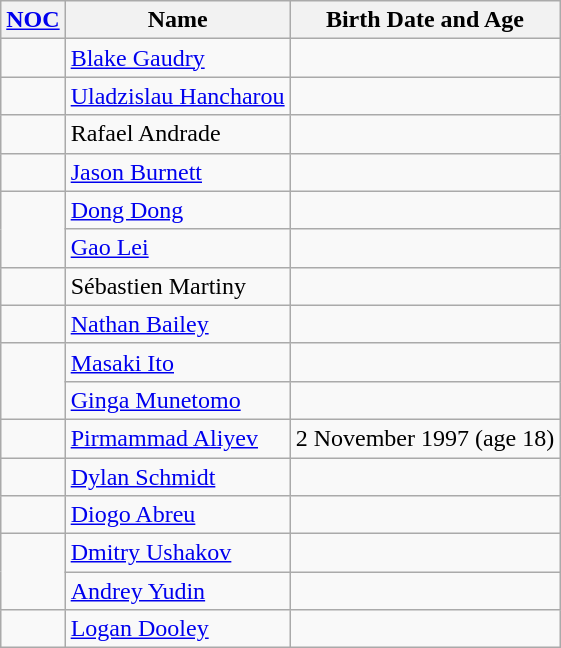<table class="wikitable sortable">
<tr>
<th><a href='#'>NOC</a></th>
<th>Name</th>
<th>Birth Date and Age</th>
</tr>
<tr>
<td></td>
<td><a href='#'>Blake Gaudry</a></td>
<td></td>
</tr>
<tr>
<td></td>
<td><a href='#'>Uladzislau Hancharou</a></td>
<td></td>
</tr>
<tr>
<td></td>
<td>Rafael Andrade</td>
<td></td>
</tr>
<tr>
<td></td>
<td><a href='#'>Jason Burnett</a></td>
<td></td>
</tr>
<tr>
<td rowspan="2"></td>
<td><a href='#'>Dong Dong</a></td>
<td></td>
</tr>
<tr>
<td><a href='#'>Gao Lei</a></td>
<td></td>
</tr>
<tr>
<td></td>
<td>Sébastien Martiny</td>
<td></td>
</tr>
<tr>
<td></td>
<td><a href='#'>Nathan Bailey</a></td>
<td></td>
</tr>
<tr>
<td rowspan="2"></td>
<td><a href='#'>Masaki Ito</a></td>
<td></td>
</tr>
<tr>
<td><a href='#'>Ginga Munetomo</a></td>
<td></td>
</tr>
<tr>
<td></td>
<td><a href='#'>Pirmammad Aliyev</a></td>
<td>2 November 1997 (age 18)</td>
</tr>
<tr>
<td></td>
<td><a href='#'>Dylan Schmidt</a></td>
<td></td>
</tr>
<tr>
<td></td>
<td><a href='#'>Diogo Abreu</a></td>
<td></td>
</tr>
<tr>
<td rowspan="2"></td>
<td><a href='#'>Dmitry Ushakov</a></td>
<td></td>
</tr>
<tr>
<td><a href='#'>Andrey Yudin</a></td>
<td></td>
</tr>
<tr>
<td></td>
<td><a href='#'>Logan Dooley</a></td>
<td></td>
</tr>
</table>
